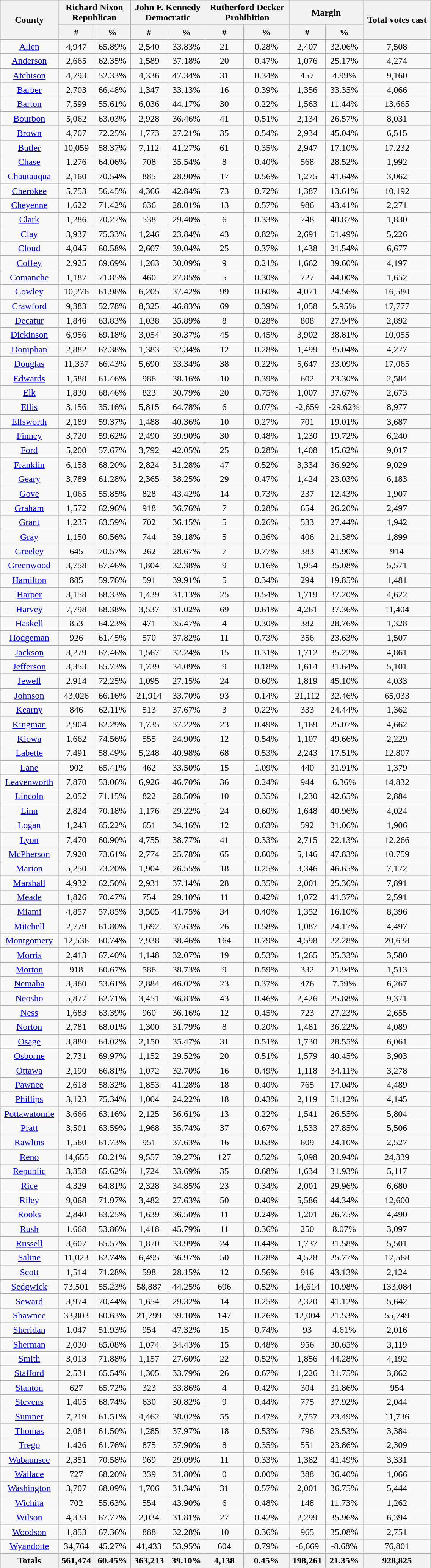<table width="60%"  class="wikitable sortable" style="text-align:center">
<tr>
<th style="text-align:center;" rowspan="2">County</th>
<th style="text-align:center;" colspan="2">Richard Nixon<br>Republican</th>
<th style="text-align:center;" colspan="2">John F. Kennedy<br>Democratic</th>
<th style="text-align:center;" colspan="2">Rutherford Decker<br>Prohibition</th>
<th style="text-align:center;" colspan="2">Margin</th>
<th style="text-align:center;" rowspan="2">Total votes cast</th>
</tr>
<tr>
<th style="text-align:center;" data-sort-type="number">#</th>
<th style="text-align:center;" data-sort-type="number">%</th>
<th style="text-align:center;" data-sort-type="number">#</th>
<th style="text-align:center;" data-sort-type="number">%</th>
<th style="text-align:center;" data-sort-type="number">#</th>
<th style="text-align:center;" data-sort-type="number">%</th>
<th style="text-align:center;" data-sort-type="number">#</th>
<th style="text-align:center;" data-sort-type="number">%</th>
</tr>
<tr style="text-align:center;">
<td><a href='#'>Allen</a></td>
<td>4,947</td>
<td>65.89%</td>
<td>2,540</td>
<td>33.83%</td>
<td>21</td>
<td>0.28%</td>
<td>2,407</td>
<td>32.06%</td>
<td>7,508</td>
</tr>
<tr style="text-align:center;">
<td><a href='#'>Anderson</a></td>
<td>2,665</td>
<td>62.35%</td>
<td>1,589</td>
<td>37.18%</td>
<td>20</td>
<td>0.47%</td>
<td>1,076</td>
<td>25.17%</td>
<td>4,274</td>
</tr>
<tr style="text-align:center;">
<td><a href='#'>Atchison</a></td>
<td>4,793</td>
<td>52.33%</td>
<td>4,336</td>
<td>47.34%</td>
<td>31</td>
<td>0.34%</td>
<td>457</td>
<td>4.99%</td>
<td>9,160</td>
</tr>
<tr style="text-align:center;">
<td><a href='#'>Barber</a></td>
<td>2,703</td>
<td>66.48%</td>
<td>1,347</td>
<td>33.13%</td>
<td>16</td>
<td>0.39%</td>
<td>1,356</td>
<td>33.35%</td>
<td>4,066</td>
</tr>
<tr style="text-align:center;">
<td><a href='#'>Barton</a></td>
<td>7,599</td>
<td>55.61%</td>
<td>6,036</td>
<td>44.17%</td>
<td>30</td>
<td>0.22%</td>
<td>1,563</td>
<td>11.44%</td>
<td>13,665</td>
</tr>
<tr style="text-align:center;">
<td><a href='#'>Bourbon</a></td>
<td>5,062</td>
<td>63.03%</td>
<td>2,928</td>
<td>36.46%</td>
<td>41</td>
<td>0.51%</td>
<td>2,134</td>
<td>26.57%</td>
<td>8,031</td>
</tr>
<tr style="text-align:center;">
<td><a href='#'>Brown</a></td>
<td>4,707</td>
<td>72.25%</td>
<td>1,773</td>
<td>27.21%</td>
<td>35</td>
<td>0.54%</td>
<td>2,934</td>
<td>45.04%</td>
<td>6,515</td>
</tr>
<tr style="text-align:center;">
<td><a href='#'>Butler</a></td>
<td>10,059</td>
<td>58.37%</td>
<td>7,112</td>
<td>41.27%</td>
<td>61</td>
<td>0.35%</td>
<td>2,947</td>
<td>17.10%</td>
<td>17,232</td>
</tr>
<tr style="text-align:center;">
<td><a href='#'>Chase</a></td>
<td>1,276</td>
<td>64.06%</td>
<td>708</td>
<td>35.54%</td>
<td>8</td>
<td>0.40%</td>
<td>568</td>
<td>28.52%</td>
<td>1,992</td>
</tr>
<tr style="text-align:center;">
<td><a href='#'>Chautauqua</a></td>
<td>2,160</td>
<td>70.54%</td>
<td>885</td>
<td>28.90%</td>
<td>17</td>
<td>0.56%</td>
<td>1,275</td>
<td>41.64%</td>
<td>3,062</td>
</tr>
<tr style="text-align:center;">
<td><a href='#'>Cherokee</a></td>
<td>5,753</td>
<td>56.45%</td>
<td>4,366</td>
<td>42.84%</td>
<td>73</td>
<td>0.72%</td>
<td>1,387</td>
<td>13.61%</td>
<td>10,192</td>
</tr>
<tr style="text-align:center;">
<td><a href='#'>Cheyenne</a></td>
<td>1,622</td>
<td>71.42%</td>
<td>636</td>
<td>28.01%</td>
<td>13</td>
<td>0.57%</td>
<td>986</td>
<td>43.41%</td>
<td>2,271</td>
</tr>
<tr style="text-align:center;">
<td><a href='#'>Clark</a></td>
<td>1,286</td>
<td>70.27%</td>
<td>538</td>
<td>29.40%</td>
<td>6</td>
<td>0.33%</td>
<td>748</td>
<td>40.87%</td>
<td>1,830</td>
</tr>
<tr style="text-align:center;">
<td><a href='#'>Clay</a></td>
<td>3,937</td>
<td>75.33%</td>
<td>1,246</td>
<td>23.84%</td>
<td>43</td>
<td>0.82%</td>
<td>2,691</td>
<td>51.49%</td>
<td>5,226</td>
</tr>
<tr style="text-align:center;">
<td><a href='#'>Cloud</a></td>
<td>4,045</td>
<td>60.58%</td>
<td>2,607</td>
<td>39.04%</td>
<td>25</td>
<td>0.37%</td>
<td>1,438</td>
<td>21.54%</td>
<td>6,677</td>
</tr>
<tr style="text-align:center;">
<td><a href='#'>Coffey</a></td>
<td>2,925</td>
<td>69.69%</td>
<td>1,263</td>
<td>30.09%</td>
<td>9</td>
<td>0.21%</td>
<td>1,662</td>
<td>39.60%</td>
<td>4,197</td>
</tr>
<tr style="text-align:center;">
<td><a href='#'>Comanche</a></td>
<td>1,187</td>
<td>71.85%</td>
<td>460</td>
<td>27.85%</td>
<td>5</td>
<td>0.30%</td>
<td>727</td>
<td>44.00%</td>
<td>1,652</td>
</tr>
<tr style="text-align:center;">
<td><a href='#'>Cowley</a></td>
<td>10,276</td>
<td>61.98%</td>
<td>6,205</td>
<td>37.42%</td>
<td>99</td>
<td>0.60%</td>
<td>4,071</td>
<td>24.56%</td>
<td>16,580</td>
</tr>
<tr style="text-align:center;">
<td><a href='#'>Crawford</a></td>
<td>9,383</td>
<td>52.78%</td>
<td>8,325</td>
<td>46.83%</td>
<td>69</td>
<td>0.39%</td>
<td>1,058</td>
<td>5.95%</td>
<td>17,777</td>
</tr>
<tr style="text-align:center;">
<td><a href='#'>Decatur</a></td>
<td>1,846</td>
<td>63.83%</td>
<td>1,038</td>
<td>35.89%</td>
<td>8</td>
<td>0.28%</td>
<td>808</td>
<td>27.94%</td>
<td>2,892</td>
</tr>
<tr style="text-align:center;">
<td><a href='#'>Dickinson</a></td>
<td>6,956</td>
<td>69.18%</td>
<td>3,054</td>
<td>30.37%</td>
<td>45</td>
<td>0.45%</td>
<td>3,902</td>
<td>38.81%</td>
<td>10,055</td>
</tr>
<tr style="text-align:center;">
<td><a href='#'>Doniphan</a></td>
<td>2,882</td>
<td>67.38%</td>
<td>1,383</td>
<td>32.34%</td>
<td>12</td>
<td>0.28%</td>
<td>1,499</td>
<td>35.04%</td>
<td>4,277</td>
</tr>
<tr style="text-align:center;">
<td><a href='#'>Douglas</a></td>
<td>11,337</td>
<td>66.43%</td>
<td>5,690</td>
<td>33.34%</td>
<td>38</td>
<td>0.22%</td>
<td>5,647</td>
<td>33.09%</td>
<td>17,065</td>
</tr>
<tr style="text-align:center;">
<td><a href='#'>Edwards</a></td>
<td>1,588</td>
<td>61.46%</td>
<td>986</td>
<td>38.16%</td>
<td>10</td>
<td>0.39%</td>
<td>602</td>
<td>23.30%</td>
<td>2,584</td>
</tr>
<tr style="text-align:center;">
<td><a href='#'>Elk</a></td>
<td>1,830</td>
<td>68.46%</td>
<td>823</td>
<td>30.79%</td>
<td>20</td>
<td>0.75%</td>
<td>1,007</td>
<td>37.67%</td>
<td>2,673</td>
</tr>
<tr style="text-align:center;">
<td><a href='#'>Ellis</a></td>
<td>3,156</td>
<td>35.16%</td>
<td>5,815</td>
<td>64.78%</td>
<td>6</td>
<td>0.07%</td>
<td>-2,659</td>
<td>-29.62%</td>
<td>8,977</td>
</tr>
<tr style="text-align:center;">
<td><a href='#'>Ellsworth</a></td>
<td>2,189</td>
<td>59.37%</td>
<td>1,488</td>
<td>40.36%</td>
<td>10</td>
<td>0.27%</td>
<td>701</td>
<td>19.01%</td>
<td>3,687</td>
</tr>
<tr style="text-align:center;">
<td><a href='#'>Finney</a></td>
<td>3,720</td>
<td>59.62%</td>
<td>2,490</td>
<td>39.90%</td>
<td>30</td>
<td>0.48%</td>
<td>1,230</td>
<td>19.72%</td>
<td>6,240</td>
</tr>
<tr style="text-align:center;">
<td><a href='#'>Ford</a></td>
<td>5,200</td>
<td>57.67%</td>
<td>3,792</td>
<td>42.05%</td>
<td>25</td>
<td>0.28%</td>
<td>1,408</td>
<td>15.62%</td>
<td>9,017</td>
</tr>
<tr style="text-align:center;">
<td><a href='#'>Franklin</a></td>
<td>6,158</td>
<td>68.20%</td>
<td>2,824</td>
<td>31.28%</td>
<td>47</td>
<td>0.52%</td>
<td>3,334</td>
<td>36.92%</td>
<td>9,029</td>
</tr>
<tr style="text-align:center;">
<td><a href='#'>Geary</a></td>
<td>3,789</td>
<td>61.28%</td>
<td>2,365</td>
<td>38.25%</td>
<td>29</td>
<td>0.47%</td>
<td>1,424</td>
<td>23.03%</td>
<td>6,183</td>
</tr>
<tr style="text-align:center;">
<td><a href='#'>Gove</a></td>
<td>1,065</td>
<td>55.85%</td>
<td>828</td>
<td>43.42%</td>
<td>14</td>
<td>0.73%</td>
<td>237</td>
<td>12.43%</td>
<td>1,907</td>
</tr>
<tr style="text-align:center;">
<td><a href='#'>Graham</a></td>
<td>1,572</td>
<td>62.96%</td>
<td>918</td>
<td>36.76%</td>
<td>7</td>
<td>0.28%</td>
<td>654</td>
<td>26.20%</td>
<td>2,497</td>
</tr>
<tr style="text-align:center;">
<td><a href='#'>Grant</a></td>
<td>1,235</td>
<td>63.59%</td>
<td>702</td>
<td>36.15%</td>
<td>5</td>
<td>0.26%</td>
<td>533</td>
<td>27.44%</td>
<td>1,942</td>
</tr>
<tr style="text-align:center;">
<td><a href='#'>Gray</a></td>
<td>1,150</td>
<td>60.56%</td>
<td>744</td>
<td>39.18%</td>
<td>5</td>
<td>0.26%</td>
<td>406</td>
<td>21.38%</td>
<td>1,899</td>
</tr>
<tr style="text-align:center;">
<td><a href='#'>Greeley</a></td>
<td>645</td>
<td>70.57%</td>
<td>262</td>
<td>28.67%</td>
<td>7</td>
<td>0.77%</td>
<td>383</td>
<td>41.90%</td>
<td>914</td>
</tr>
<tr style="text-align:center;">
<td><a href='#'>Greenwood</a></td>
<td>3,758</td>
<td>67.46%</td>
<td>1,804</td>
<td>32.38%</td>
<td>9</td>
<td>0.16%</td>
<td>1,954</td>
<td>35.08%</td>
<td>5,571</td>
</tr>
<tr style="text-align:center;">
<td><a href='#'>Hamilton</a></td>
<td>885</td>
<td>59.76%</td>
<td>591</td>
<td>39.91%</td>
<td>5</td>
<td>0.34%</td>
<td>294</td>
<td>19.85%</td>
<td>1,481</td>
</tr>
<tr style="text-align:center;">
<td><a href='#'>Harper</a></td>
<td>3,158</td>
<td>68.33%</td>
<td>1,439</td>
<td>31.13%</td>
<td>25</td>
<td>0.54%</td>
<td>1,719</td>
<td>37.20%</td>
<td>4,622</td>
</tr>
<tr style="text-align:center;">
<td><a href='#'>Harvey</a></td>
<td>7,798</td>
<td>68.38%</td>
<td>3,537</td>
<td>31.02%</td>
<td>69</td>
<td>0.61%</td>
<td>4,261</td>
<td>37.36%</td>
<td>11,404</td>
</tr>
<tr style="text-align:center;">
<td><a href='#'>Haskell</a></td>
<td>853</td>
<td>64.23%</td>
<td>471</td>
<td>35.47%</td>
<td>4</td>
<td>0.30%</td>
<td>382</td>
<td>28.76%</td>
<td>1,328</td>
</tr>
<tr style="text-align:center;">
<td><a href='#'>Hodgeman</a></td>
<td>926</td>
<td>61.45%</td>
<td>570</td>
<td>37.82%</td>
<td>11</td>
<td>0.73%</td>
<td>356</td>
<td>23.63%</td>
<td>1,507</td>
</tr>
<tr style="text-align:center;">
<td><a href='#'>Jackson</a></td>
<td>3,279</td>
<td>67.46%</td>
<td>1,567</td>
<td>32.24%</td>
<td>15</td>
<td>0.31%</td>
<td>1,712</td>
<td>35.22%</td>
<td>4,861</td>
</tr>
<tr style="text-align:center;">
<td><a href='#'>Jefferson</a></td>
<td>3,353</td>
<td>65.73%</td>
<td>1,739</td>
<td>34.09%</td>
<td>9</td>
<td>0.18%</td>
<td>1,614</td>
<td>31.64%</td>
<td>5,101</td>
</tr>
<tr style="text-align:center;">
<td><a href='#'>Jewell</a></td>
<td>2,914</td>
<td>72.25%</td>
<td>1,095</td>
<td>27.15%</td>
<td>24</td>
<td>0.60%</td>
<td>1,819</td>
<td>45.10%</td>
<td>4,033</td>
</tr>
<tr style="text-align:center;">
<td><a href='#'>Johnson</a></td>
<td>43,026</td>
<td>66.16%</td>
<td>21,914</td>
<td>33.70%</td>
<td>93</td>
<td>0.14%</td>
<td>21,112</td>
<td>32.46%</td>
<td>65,033</td>
</tr>
<tr style="text-align:center;">
<td><a href='#'>Kearny</a></td>
<td>846</td>
<td>62.11%</td>
<td>513</td>
<td>37.67%</td>
<td>3</td>
<td>0.22%</td>
<td>333</td>
<td>24.44%</td>
<td>1,362</td>
</tr>
<tr style="text-align:center;">
<td><a href='#'>Kingman</a></td>
<td>2,904</td>
<td>62.29%</td>
<td>1,735</td>
<td>37.22%</td>
<td>23</td>
<td>0.49%</td>
<td>1,169</td>
<td>25.07%</td>
<td>4,662</td>
</tr>
<tr style="text-align:center;">
<td><a href='#'>Kiowa</a></td>
<td>1,662</td>
<td>74.56%</td>
<td>555</td>
<td>24.90%</td>
<td>12</td>
<td>0.54%</td>
<td>1,107</td>
<td>49.66%</td>
<td>2,229</td>
</tr>
<tr style="text-align:center;">
<td><a href='#'>Labette</a></td>
<td>7,491</td>
<td>58.49%</td>
<td>5,248</td>
<td>40.98%</td>
<td>68</td>
<td>0.53%</td>
<td>2,243</td>
<td>17.51%</td>
<td>12,807</td>
</tr>
<tr style="text-align:center;">
<td><a href='#'>Lane</a></td>
<td>902</td>
<td>65.41%</td>
<td>462</td>
<td>33.50%</td>
<td>15</td>
<td>1.09%</td>
<td>440</td>
<td>31.91%</td>
<td>1,379</td>
</tr>
<tr style="text-align:center;">
<td><a href='#'>Leavenworth</a></td>
<td>7,870</td>
<td>53.06%</td>
<td>6,926</td>
<td>46.70%</td>
<td>36</td>
<td>0.24%</td>
<td>944</td>
<td>6.36%</td>
<td>14,832</td>
</tr>
<tr style="text-align:center;">
<td><a href='#'>Lincoln</a></td>
<td>2,052</td>
<td>71.15%</td>
<td>822</td>
<td>28.50%</td>
<td>10</td>
<td>0.35%</td>
<td>1,230</td>
<td>42.65%</td>
<td>2,884</td>
</tr>
<tr style="text-align:center;">
<td><a href='#'>Linn</a></td>
<td>2,824</td>
<td>70.18%</td>
<td>1,176</td>
<td>29.22%</td>
<td>24</td>
<td>0.60%</td>
<td>1,648</td>
<td>40.96%</td>
<td>4,024</td>
</tr>
<tr style="text-align:center;">
<td><a href='#'>Logan</a></td>
<td>1,243</td>
<td>65.22%</td>
<td>651</td>
<td>34.16%</td>
<td>12</td>
<td>0.63%</td>
<td>592</td>
<td>31.06%</td>
<td>1,906</td>
</tr>
<tr style="text-align:center;">
<td><a href='#'>Lyon</a></td>
<td>7,470</td>
<td>60.90%</td>
<td>4,755</td>
<td>38.77%</td>
<td>41</td>
<td>0.33%</td>
<td>2,715</td>
<td>22.13%</td>
<td>12,266</td>
</tr>
<tr style="text-align:center;">
<td><a href='#'>McPherson</a></td>
<td>7,920</td>
<td>73.61%</td>
<td>2,774</td>
<td>25.78%</td>
<td>65</td>
<td>0.60%</td>
<td>5,146</td>
<td>47.83%</td>
<td>10,759</td>
</tr>
<tr style="text-align:center;">
<td><a href='#'>Marion</a></td>
<td>5,250</td>
<td>73.20%</td>
<td>1,904</td>
<td>26.55%</td>
<td>18</td>
<td>0.25%</td>
<td>3,346</td>
<td>46.65%</td>
<td>7,172</td>
</tr>
<tr style="text-align:center;">
<td><a href='#'>Marshall</a></td>
<td>4,932</td>
<td>62.50%</td>
<td>2,931</td>
<td>37.14%</td>
<td>28</td>
<td>0.35%</td>
<td>2,001</td>
<td>25.36%</td>
<td>7,891</td>
</tr>
<tr style="text-align:center;">
<td><a href='#'>Meade</a></td>
<td>1,826</td>
<td>70.47%</td>
<td>754</td>
<td>29.10%</td>
<td>11</td>
<td>0.42%</td>
<td>1,072</td>
<td>41.37%</td>
<td>2,591</td>
</tr>
<tr style="text-align:center;">
<td><a href='#'>Miami</a></td>
<td>4,857</td>
<td>57.85%</td>
<td>3,505</td>
<td>41.75%</td>
<td>34</td>
<td>0.40%</td>
<td>1,352</td>
<td>16.10%</td>
<td>8,396</td>
</tr>
<tr style="text-align:center;">
<td><a href='#'>Mitchell</a></td>
<td>2,779</td>
<td>61.80%</td>
<td>1,692</td>
<td>37.63%</td>
<td>26</td>
<td>0.58%</td>
<td>1,087</td>
<td>24.17%</td>
<td>4,497</td>
</tr>
<tr style="text-align:center;">
<td><a href='#'>Montgomery</a></td>
<td>12,536</td>
<td>60.74%</td>
<td>7,938</td>
<td>38.46%</td>
<td>164</td>
<td>0.79%</td>
<td>4,598</td>
<td>22.28%</td>
<td>20,638</td>
</tr>
<tr style="text-align:center;">
<td><a href='#'>Morris</a></td>
<td>2,413</td>
<td>67.40%</td>
<td>1,148</td>
<td>32.07%</td>
<td>19</td>
<td>0.53%</td>
<td>1,265</td>
<td>35.33%</td>
<td>3,580</td>
</tr>
<tr style="text-align:center;">
<td><a href='#'>Morton</a></td>
<td>918</td>
<td>60.67%</td>
<td>586</td>
<td>38.73%</td>
<td>9</td>
<td>0.59%</td>
<td>332</td>
<td>21.94%</td>
<td>1,513</td>
</tr>
<tr style="text-align:center;">
<td><a href='#'>Nemaha</a></td>
<td>3,360</td>
<td>53.61%</td>
<td>2,884</td>
<td>46.02%</td>
<td>23</td>
<td>0.37%</td>
<td>476</td>
<td>7.59%</td>
<td>6,267</td>
</tr>
<tr style="text-align:center;">
<td><a href='#'>Neosho</a></td>
<td>5,877</td>
<td>62.71%</td>
<td>3,451</td>
<td>36.83%</td>
<td>43</td>
<td>0.46%</td>
<td>2,426</td>
<td>25.88%</td>
<td>9,371</td>
</tr>
<tr style="text-align:center;">
<td><a href='#'>Ness</a></td>
<td>1,683</td>
<td>63.39%</td>
<td>960</td>
<td>36.16%</td>
<td>12</td>
<td>0.45%</td>
<td>723</td>
<td>27.23%</td>
<td>2,655</td>
</tr>
<tr style="text-align:center;">
<td><a href='#'>Norton</a></td>
<td>2,781</td>
<td>68.01%</td>
<td>1,300</td>
<td>31.79%</td>
<td>8</td>
<td>0.20%</td>
<td>1,481</td>
<td>36.22%</td>
<td>4,089</td>
</tr>
<tr style="text-align:center;">
<td><a href='#'>Osage</a></td>
<td>3,880</td>
<td>64.02%</td>
<td>2,150</td>
<td>35.47%</td>
<td>31</td>
<td>0.51%</td>
<td>1,730</td>
<td>28.55%</td>
<td>6,061</td>
</tr>
<tr style="text-align:center;">
<td><a href='#'>Osborne</a></td>
<td>2,731</td>
<td>69.97%</td>
<td>1,152</td>
<td>29.52%</td>
<td>20</td>
<td>0.51%</td>
<td>1,579</td>
<td>40.45%</td>
<td>3,903</td>
</tr>
<tr style="text-align:center;">
<td><a href='#'>Ottawa</a></td>
<td>2,190</td>
<td>66.81%</td>
<td>1,072</td>
<td>32.70%</td>
<td>16</td>
<td>0.49%</td>
<td>1,118</td>
<td>34.11%</td>
<td>3,278</td>
</tr>
<tr style="text-align:center;">
<td><a href='#'>Pawnee</a></td>
<td>2,618</td>
<td>58.32%</td>
<td>1,853</td>
<td>41.28%</td>
<td>18</td>
<td>0.40%</td>
<td>765</td>
<td>17.04%</td>
<td>4,489</td>
</tr>
<tr style="text-align:center;">
<td><a href='#'>Phillips</a></td>
<td>3,123</td>
<td>75.34%</td>
<td>1,004</td>
<td>24.22%</td>
<td>18</td>
<td>0.43%</td>
<td>2,119</td>
<td>51.12%</td>
<td>4,145</td>
</tr>
<tr style="text-align:center;">
<td><a href='#'>Pottawatomie</a></td>
<td>3,666</td>
<td>63.16%</td>
<td>2,125</td>
<td>36.61%</td>
<td>13</td>
<td>0.22%</td>
<td>1,541</td>
<td>26.55%</td>
<td>5,804</td>
</tr>
<tr style="text-align:center;">
<td><a href='#'>Pratt</a></td>
<td>3,501</td>
<td>63.59%</td>
<td>1,968</td>
<td>35.74%</td>
<td>37</td>
<td>0.67%</td>
<td>1,533</td>
<td>27.85%</td>
<td>5,506</td>
</tr>
<tr style="text-align:center;">
<td><a href='#'>Rawlins</a></td>
<td>1,560</td>
<td>61.73%</td>
<td>951</td>
<td>37.63%</td>
<td>16</td>
<td>0.63%</td>
<td>609</td>
<td>24.10%</td>
<td>2,527</td>
</tr>
<tr style="text-align:center;">
<td><a href='#'>Reno</a></td>
<td>14,655</td>
<td>60.21%</td>
<td>9,557</td>
<td>39.27%</td>
<td>127</td>
<td>0.52%</td>
<td>5,098</td>
<td>20.94%</td>
<td>24,339</td>
</tr>
<tr style="text-align:center;">
<td><a href='#'>Republic</a></td>
<td>3,358</td>
<td>65.62%</td>
<td>1,724</td>
<td>33.69%</td>
<td>35</td>
<td>0.68%</td>
<td>1,634</td>
<td>31.93%</td>
<td>5,117</td>
</tr>
<tr style="text-align:center;">
<td><a href='#'>Rice</a></td>
<td>4,329</td>
<td>64.81%</td>
<td>2,328</td>
<td>34.85%</td>
<td>23</td>
<td>0.34%</td>
<td>2,001</td>
<td>29.96%</td>
<td>6,680</td>
</tr>
<tr style="text-align:center;">
<td><a href='#'>Riley</a></td>
<td>9,068</td>
<td>71.97%</td>
<td>3,482</td>
<td>27.63%</td>
<td>50</td>
<td>0.40%</td>
<td>5,586</td>
<td>44.34%</td>
<td>12,600</td>
</tr>
<tr style="text-align:center;">
<td><a href='#'>Rooks</a></td>
<td>2,840</td>
<td>63.25%</td>
<td>1,639</td>
<td>36.50%</td>
<td>11</td>
<td>0.24%</td>
<td>1,201</td>
<td>26.75%</td>
<td>4,490</td>
</tr>
<tr style="text-align:center;">
<td><a href='#'>Rush</a></td>
<td>1,668</td>
<td>53.86%</td>
<td>1,418</td>
<td>45.79%</td>
<td>11</td>
<td>0.36%</td>
<td>250</td>
<td>8.07%</td>
<td>3,097</td>
</tr>
<tr style="text-align:center;">
<td><a href='#'>Russell</a></td>
<td>3,607</td>
<td>65.57%</td>
<td>1,870</td>
<td>33.99%</td>
<td>24</td>
<td>0.44%</td>
<td>1,737</td>
<td>31.58%</td>
<td>5,501</td>
</tr>
<tr style="text-align:center;">
<td><a href='#'>Saline</a></td>
<td>11,023</td>
<td>62.74%</td>
<td>6,495</td>
<td>36.97%</td>
<td>50</td>
<td>0.28%</td>
<td>4,528</td>
<td>25.77%</td>
<td>17,568</td>
</tr>
<tr style="text-align:center;">
<td><a href='#'>Scott</a></td>
<td>1,514</td>
<td>71.28%</td>
<td>598</td>
<td>28.15%</td>
<td>12</td>
<td>0.56%</td>
<td>916</td>
<td>43.13%</td>
<td>2,124</td>
</tr>
<tr style="text-align:center;">
<td><a href='#'>Sedgwick</a></td>
<td>73,501</td>
<td>55.23%</td>
<td>58,887</td>
<td>44.25%</td>
<td>696</td>
<td>0.52%</td>
<td>14,614</td>
<td>10.98%</td>
<td>133,084</td>
</tr>
<tr style="text-align:center;">
<td><a href='#'>Seward</a></td>
<td>3,974</td>
<td>70.44%</td>
<td>1,654</td>
<td>29.32%</td>
<td>14</td>
<td>0.25%</td>
<td>2,320</td>
<td>41.12%</td>
<td>5,642</td>
</tr>
<tr style="text-align:center;">
<td><a href='#'>Shawnee</a></td>
<td>33,803</td>
<td>60.63%</td>
<td>21,799</td>
<td>39.10%</td>
<td>147</td>
<td>0.26%</td>
<td>12,004</td>
<td>21.53%</td>
<td>55,749</td>
</tr>
<tr style="text-align:center;">
<td><a href='#'>Sheridan</a></td>
<td>1,047</td>
<td>51.93%</td>
<td>954</td>
<td>47.32%</td>
<td>15</td>
<td>0.74%</td>
<td>93</td>
<td>4.61%</td>
<td>2,016</td>
</tr>
<tr style="text-align:center;">
<td><a href='#'>Sherman</a></td>
<td>2,030</td>
<td>65.08%</td>
<td>1,074</td>
<td>34.43%</td>
<td>15</td>
<td>0.48%</td>
<td>956</td>
<td>30.65%</td>
<td>3,119</td>
</tr>
<tr style="text-align:center;">
<td><a href='#'>Smith</a></td>
<td>3,013</td>
<td>71.88%</td>
<td>1,157</td>
<td>27.60%</td>
<td>22</td>
<td>0.52%</td>
<td>1,856</td>
<td>44.28%</td>
<td>4,192</td>
</tr>
<tr style="text-align:center;">
<td><a href='#'>Stafford</a></td>
<td>2,531</td>
<td>65.54%</td>
<td>1,305</td>
<td>33.79%</td>
<td>26</td>
<td>0.67%</td>
<td>1,226</td>
<td>31.75%</td>
<td>3,862</td>
</tr>
<tr style="text-align:center;">
<td><a href='#'>Stanton</a></td>
<td>627</td>
<td>65.72%</td>
<td>323</td>
<td>33.86%</td>
<td>4</td>
<td>0.42%</td>
<td>304</td>
<td>31.86%</td>
<td>954</td>
</tr>
<tr style="text-align:center;">
<td><a href='#'>Stevens</a></td>
<td>1,405</td>
<td>68.74%</td>
<td>630</td>
<td>30.82%</td>
<td>9</td>
<td>0.44%</td>
<td>775</td>
<td>37.92%</td>
<td>2,044</td>
</tr>
<tr style="text-align:center;">
<td><a href='#'>Sumner</a></td>
<td>7,219</td>
<td>61.51%</td>
<td>4,462</td>
<td>38.02%</td>
<td>55</td>
<td>0.47%</td>
<td>2,757</td>
<td>23.49%</td>
<td>11,736</td>
</tr>
<tr style="text-align:center;">
<td><a href='#'>Thomas</a></td>
<td>2,081</td>
<td>61.50%</td>
<td>1,285</td>
<td>37.97%</td>
<td>18</td>
<td>0.53%</td>
<td>796</td>
<td>23.53%</td>
<td>3,384</td>
</tr>
<tr style="text-align:center;">
<td><a href='#'>Trego</a></td>
<td>1,426</td>
<td>61.76%</td>
<td>875</td>
<td>37.90%</td>
<td>8</td>
<td>0.35%</td>
<td>551</td>
<td>23.86%</td>
<td>2,309</td>
</tr>
<tr style="text-align:center;">
<td><a href='#'>Wabaunsee</a></td>
<td>2,351</td>
<td>70.58%</td>
<td>969</td>
<td>29.09%</td>
<td>11</td>
<td>0.33%</td>
<td>1,382</td>
<td>41.49%</td>
<td>3,331</td>
</tr>
<tr style="text-align:center;">
<td><a href='#'>Wallace</a></td>
<td>727</td>
<td>68.20%</td>
<td>339</td>
<td>31.80%</td>
<td>0</td>
<td>0.00%</td>
<td>388</td>
<td>36.40%</td>
<td>1,066</td>
</tr>
<tr style="text-align:center;">
<td><a href='#'>Washington</a></td>
<td>3,707</td>
<td>68.09%</td>
<td>1,706</td>
<td>31.34%</td>
<td>31</td>
<td>0.57%</td>
<td>2,001</td>
<td>36.75%</td>
<td>5,444</td>
</tr>
<tr style="text-align:center;">
<td><a href='#'>Wichita</a></td>
<td>702</td>
<td>55.63%</td>
<td>554</td>
<td>43.90%</td>
<td>6</td>
<td>0.48%</td>
<td>148</td>
<td>11.73%</td>
<td>1,262</td>
</tr>
<tr style="text-align:center;">
<td><a href='#'>Wilson</a></td>
<td>4,333</td>
<td>67.77%</td>
<td>2,034</td>
<td>31.81%</td>
<td>27</td>
<td>0.42%</td>
<td>2,299</td>
<td>35.96%</td>
<td>6,394</td>
</tr>
<tr style="text-align:center;">
<td><a href='#'>Woodson</a></td>
<td>1,853</td>
<td>67.36%</td>
<td>888</td>
<td>32.28%</td>
<td>10</td>
<td>0.36%</td>
<td>965</td>
<td>35.08%</td>
<td>2,751</td>
</tr>
<tr style="text-align:center;">
<td><a href='#'>Wyandotte</a></td>
<td>34,764</td>
<td>45.27%</td>
<td>41,433</td>
<td>53.95%</td>
<td>604</td>
<td>0.79%</td>
<td>-6,669</td>
<td>-8.68%</td>
<td>76,801</td>
</tr>
<tr style="text-align:center;">
<th>Totals</th>
<th>561,474</th>
<th>60.45%</th>
<th>363,213</th>
<th>39.10%</th>
<th>4,138</th>
<th>0.45%</th>
<th>198,261</th>
<th>21.35%</th>
<th>928,825</th>
</tr>
</table>
